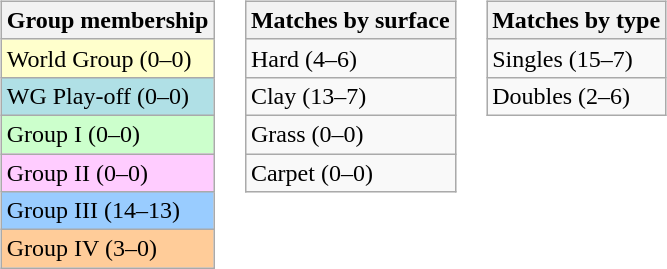<table>
<tr valign=top>
<td><br><table class=wikitable>
<tr>
<th>Group membership</th>
</tr>
<tr bgcolor=#FFFFCC>
<td>World Group (0–0)</td>
</tr>
<tr style="background:#B0E0E6;">
<td>WG Play-off (0–0)</td>
</tr>
<tr bgcolor=#CCFFCC>
<td>Group I (0–0)</td>
</tr>
<tr bgcolor=#FFCCFF>
<td>Group II (0–0)</td>
</tr>
<tr bgcolor=#99CCFF>
<td>Group III (14–13)</td>
</tr>
<tr bgcolor=#FFCC99>
<td>Group IV (3–0)</td>
</tr>
</table>
</td>
<td><br><table class=wikitable>
<tr>
<th>Matches by surface</th>
</tr>
<tr>
<td>Hard (4–6)</td>
</tr>
<tr>
<td>Clay (13–7)</td>
</tr>
<tr>
<td>Grass (0–0)</td>
</tr>
<tr>
<td>Carpet (0–0)</td>
</tr>
</table>
</td>
<td><br><table class=wikitable>
<tr>
<th>Matches by type</th>
</tr>
<tr>
<td>Singles (15–7)</td>
</tr>
<tr>
<td>Doubles (2–6)</td>
</tr>
</table>
</td>
</tr>
</table>
